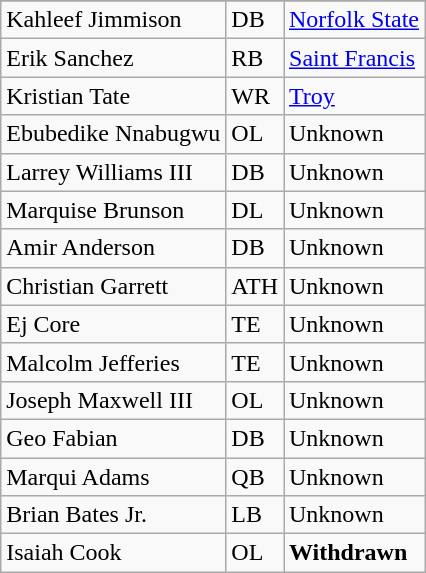<table class="wikitable sortable">
<tr>
</tr>
<tr>
<td>Kahleef Jimmison</td>
<td>DB</td>
<td><a href='#'>Norfolk State</a></td>
</tr>
<tr>
<td>Erik Sanchez</td>
<td>RB</td>
<td><a href='#'>Saint Francis</a></td>
</tr>
<tr>
<td>Kristian Tate</td>
<td>WR</td>
<td><a href='#'>Troy</a></td>
</tr>
<tr>
<td>Ebubedike Nnabugwu</td>
<td>OL</td>
<td>Unknown</td>
</tr>
<tr>
<td>Larrey Williams III</td>
<td>DB</td>
<td>Unknown</td>
</tr>
<tr>
<td>Marquise Brunson</td>
<td>DL</td>
<td>Unknown</td>
</tr>
<tr>
<td>Amir Anderson</td>
<td>DB</td>
<td>Unknown</td>
</tr>
<tr>
<td>Christian Garrett</td>
<td>ATH</td>
<td>Unknown</td>
</tr>
<tr>
<td>Ej Core</td>
<td>TE</td>
<td>Unknown</td>
</tr>
<tr>
<td>Malcolm Jefferies</td>
<td>TE</td>
<td>Unknown</td>
</tr>
<tr>
<td>Joseph Maxwell III</td>
<td>OL</td>
<td>Unknown</td>
</tr>
<tr>
<td>Geo Fabian</td>
<td>DB</td>
<td>Unknown</td>
</tr>
<tr>
<td>Marqui Adams</td>
<td>QB</td>
<td>Unknown</td>
</tr>
<tr>
<td>Brian Bates Jr.</td>
<td>LB</td>
<td>Unknown</td>
</tr>
<tr>
<td>Isaiah Cook</td>
<td>OL</td>
<td><strong>Withdrawn</strong></td>
</tr>
</table>
